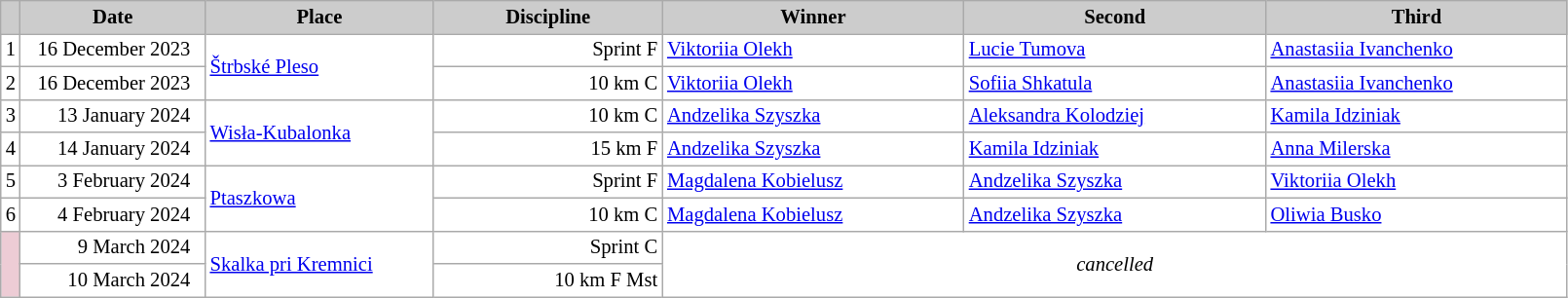<table class="wikitable plainrowheaders" style="background:#fff; font-size:86%; line-height:16px; border:grey solid 1px; border-collapse:collapse;">
<tr style="background:#ccc; text-align:center;">
<th scope="col" style="background:#ccc; width=30 px;"></th>
<th scope="col" style="background:#ccc; width:120px;">Date</th>
<th scope="col" style="background:#ccc; width:150px;">Place</th>
<th scope="col" style="background:#ccc; width:150px;">Discipline</th>
<th scope="col" style="background:#ccc; width:200px;">Winner</th>
<th scope="col" style="background:#ccc; width:200px;">Second</th>
<th scope="col" style="background:#ccc; width:200px;">Third</th>
</tr>
<tr>
<td align=center>1</td>
<td align=right>16 December 2023  </td>
<td rowspan=2> <a href='#'>Štrbské Pleso</a></td>
<td align=right>Sprint F</td>
<td> <a href='#'>Viktoriia Olekh</a></td>
<td> <a href='#'>Lucie Tumova</a></td>
<td> <a href='#'>Anastasiia Ivanchenko</a></td>
</tr>
<tr>
<td align=center>2</td>
<td align=right>16 December 2023  </td>
<td align=right>10 km C</td>
<td> <a href='#'>Viktoriia Olekh</a></td>
<td> <a href='#'>Sofiia Shkatula</a></td>
<td> <a href='#'>Anastasiia Ivanchenko</a></td>
</tr>
<tr>
<td align=center>3</td>
<td align=right>13 January 2024  </td>
<td rowspan=2> <a href='#'>Wisła-Kubalonka</a></td>
<td align=right>10 km C</td>
<td> <a href='#'>Andzelika Szyszka</a></td>
<td> <a href='#'>Aleksandra Kolodziej</a></td>
<td> <a href='#'>Kamila Idziniak</a></td>
</tr>
<tr>
<td align=center>4</td>
<td align=right>14 January 2024  </td>
<td align=right>15 km F</td>
<td> <a href='#'>Andzelika Szyszka</a></td>
<td> <a href='#'>Kamila Idziniak</a></td>
<td> <a href='#'>Anna Milerska</a></td>
</tr>
<tr>
<td align=center>5</td>
<td align=right>3 February 2024  </td>
<td rowspan=2> <a href='#'>Ptaszkowa</a></td>
<td align=right>Sprint F</td>
<td> <a href='#'>Magdalena Kobielusz</a></td>
<td> <a href='#'>Andzelika Szyszka</a></td>
<td> <a href='#'>Viktoriia Olekh</a></td>
</tr>
<tr>
<td align=center>6</td>
<td align=right>4 February 2024  </td>
<td align=right>10 km C</td>
<td> <a href='#'>Magdalena Kobielusz</a></td>
<td> <a href='#'>Andzelika Szyszka</a></td>
<td> <a href='#'>Oliwia Busko</a></td>
</tr>
<tr>
<td rowspan=2 bgcolor="EDCCD5"></td>
<td align=right>9 March 2024  </td>
<td rowspan=2> <a href='#'>Skalka pri Kremnici</a></td>
<td align=right>Sprint C</td>
<td colspan=4 rowspan=2 align=center><em>cancelled</em></td>
</tr>
<tr>
<td align=right>10 March 2024  </td>
<td align=right>10 km F Mst</td>
</tr>
</table>
